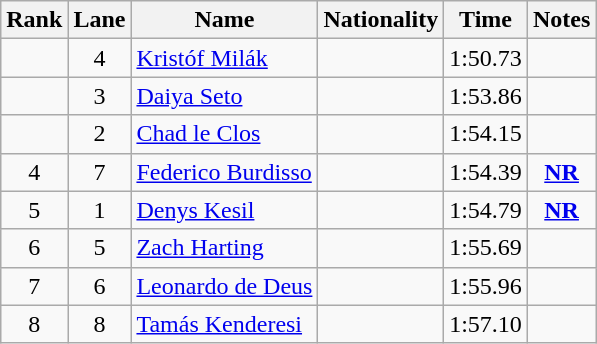<table class="wikitable sortable" style="text-align:center">
<tr>
<th>Rank</th>
<th>Lane</th>
<th>Name</th>
<th>Nationality</th>
<th>Time</th>
<th>Notes</th>
</tr>
<tr>
<td></td>
<td>4</td>
<td align=left><a href='#'>Kristóf Milák</a></td>
<td align=left></td>
<td>1:50.73</td>
<td></td>
</tr>
<tr>
<td></td>
<td>3</td>
<td align=left><a href='#'>Daiya Seto</a></td>
<td align=left></td>
<td>1:53.86</td>
<td></td>
</tr>
<tr>
<td></td>
<td>2</td>
<td align=left><a href='#'>Chad le Clos</a></td>
<td align=left></td>
<td>1:54.15</td>
<td></td>
</tr>
<tr>
<td>4</td>
<td>7</td>
<td align=left><a href='#'>Federico Burdisso</a></td>
<td align=left></td>
<td>1:54.39</td>
<td><strong><a href='#'>NR</a></strong></td>
</tr>
<tr>
<td>5</td>
<td>1</td>
<td align=left><a href='#'>Denys Kesil</a></td>
<td align=left></td>
<td>1:54.79</td>
<td><strong><a href='#'>NR</a></strong></td>
</tr>
<tr>
<td>6</td>
<td>5</td>
<td align=left><a href='#'>Zach Harting</a></td>
<td align=left></td>
<td>1:55.69</td>
<td></td>
</tr>
<tr>
<td>7</td>
<td>6</td>
<td align=left><a href='#'>Leonardo de Deus</a></td>
<td align=left></td>
<td>1:55.96</td>
<td></td>
</tr>
<tr>
<td>8</td>
<td>8</td>
<td align=left><a href='#'>Tamás Kenderesi</a></td>
<td align=left></td>
<td>1:57.10</td>
<td></td>
</tr>
</table>
